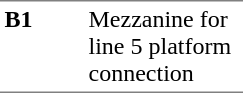<table border=0 cellspacing=0 cellpadding=3>
<tr>
<td style="border-bottom:solid 1px gray;border-top:solid 1px gray;" width=50 valign=top><strong>B1</strong></td>
<td style="border-top:solid 1px gray;border-bottom:solid 1px gray;" width=100 valign=top>Mezzanine for line 5 platform connection</td>
</tr>
</table>
